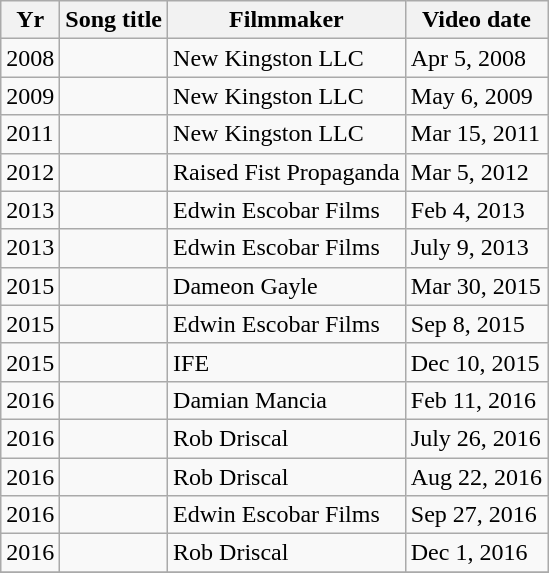<table class="wikitable sortable" style="text-align:left;font-size:100%;">
<tr>
<th>Yr</th>
<th>Song title</th>
<th>Filmmaker</th>
<th>Video date</th>
</tr>
<tr>
<td>2008</td>
<td></td>
<td>New Kingston LLC</td>
<td>Apr 5, 2008</td>
</tr>
<tr>
<td>2009</td>
<td></td>
<td>New Kingston LLC</td>
<td>May 6, 2009</td>
</tr>
<tr>
<td>2011</td>
<td></td>
<td>New Kingston LLC</td>
<td>Mar 15, 2011</td>
</tr>
<tr>
<td>2012</td>
<td></td>
<td>Raised Fist Propaganda</td>
<td>Mar 5, 2012</td>
</tr>
<tr>
<td>2013</td>
<td></td>
<td>Edwin Escobar Films</td>
<td>Feb 4, 2013</td>
</tr>
<tr>
<td>2013</td>
<td></td>
<td>Edwin Escobar Films</td>
<td>July 9, 2013</td>
</tr>
<tr>
<td>2015</td>
<td></td>
<td>Dameon Gayle</td>
<td>Mar 30, 2015</td>
</tr>
<tr>
<td>2015</td>
<td></td>
<td>Edwin Escobar Films</td>
<td>Sep 8, 2015</td>
</tr>
<tr>
<td>2015</td>
<td></td>
<td>IFE</td>
<td>Dec 10, 2015</td>
</tr>
<tr>
<td>2016</td>
<td></td>
<td>Damian Mancia</td>
<td>Feb 11, 2016</td>
</tr>
<tr>
<td>2016</td>
<td></td>
<td>Rob Driscal</td>
<td>July 26, 2016</td>
</tr>
<tr>
<td>2016</td>
<td></td>
<td>Rob Driscal</td>
<td>Aug 22, 2016</td>
</tr>
<tr>
<td>2016</td>
<td></td>
<td>Edwin Escobar Films</td>
<td>Sep 27, 2016</td>
</tr>
<tr>
<td>2016</td>
<td></td>
<td>Rob Driscal</td>
<td>Dec 1, 2016</td>
</tr>
<tr>
</tr>
</table>
